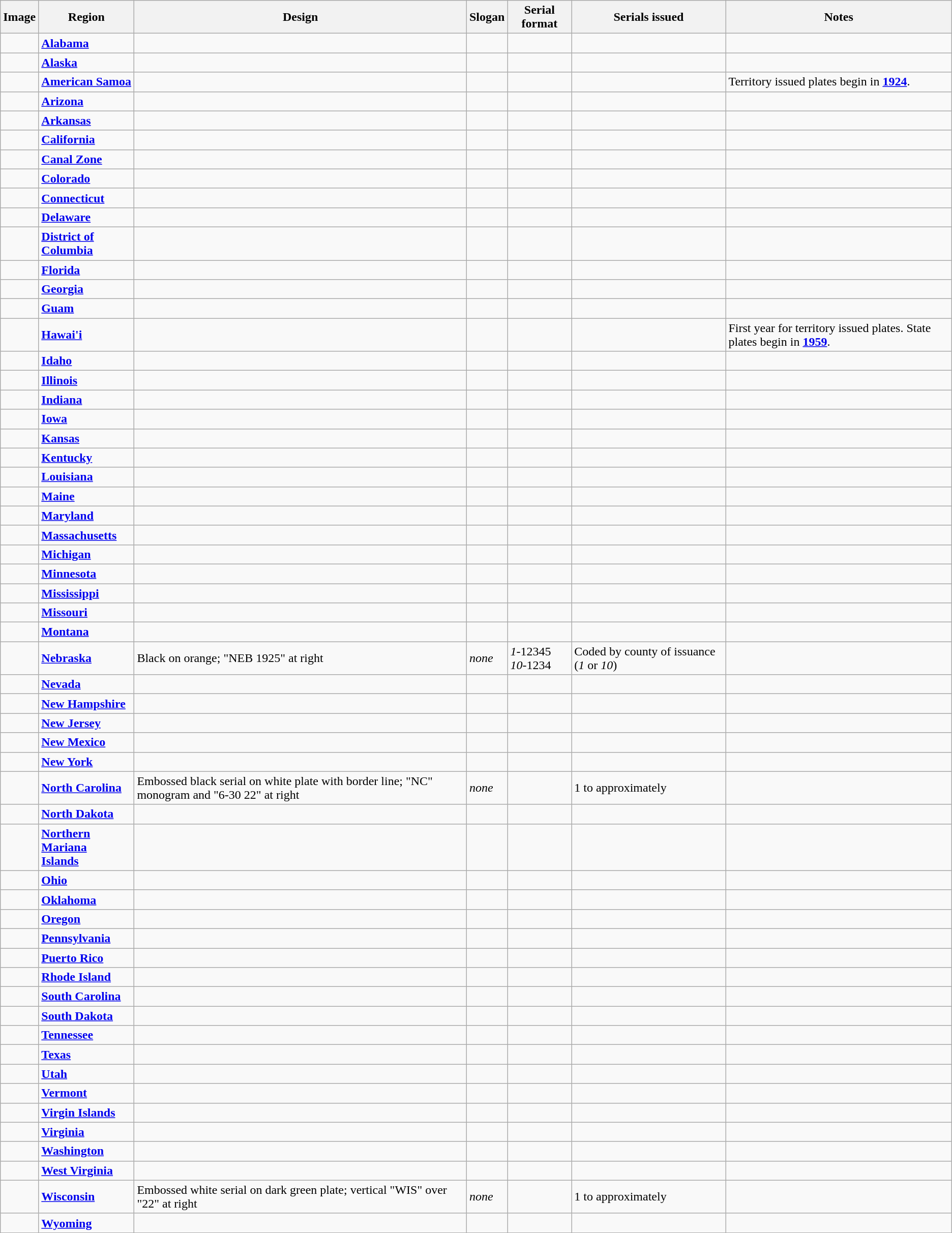<table class="wikitable">
<tr>
<th>Image</th>
<th>Region</th>
<th>Design</th>
<th>Slogan</th>
<th>Serial format</th>
<th>Serials issued</th>
<th>Notes</th>
</tr>
<tr>
<td></td>
<td><strong><a href='#'>Alabama</a></strong></td>
<td></td>
<td></td>
<td></td>
<td></td>
<td></td>
</tr>
<tr>
<td></td>
<td><strong><a href='#'>Alaska</a></strong></td>
<td></td>
<td></td>
<td></td>
<td></td>
<td></td>
</tr>
<tr>
<td></td>
<td><strong><a href='#'>American Samoa</a></strong></td>
<td></td>
<td></td>
<td></td>
<td></td>
<td>Territory issued plates begin in <a href='#'><strong>1924</strong></a>.</td>
</tr>
<tr>
<td></td>
<td><strong><a href='#'>Arizona</a></strong></td>
<td></td>
<td></td>
<td></td>
<td></td>
<td></td>
</tr>
<tr>
<td></td>
<td><strong><a href='#'>Arkansas</a></strong></td>
<td></td>
<td></td>
<td></td>
<td></td>
<td></td>
</tr>
<tr>
<td></td>
<td><strong><a href='#'>California</a></strong></td>
<td></td>
<td></td>
<td></td>
<td></td>
<td></td>
</tr>
<tr>
<td></td>
<td><strong><a href='#'>Canal Zone</a></strong></td>
<td></td>
<td></td>
<td></td>
<td></td>
<td></td>
</tr>
<tr>
<td></td>
<td><strong><a href='#'>Colorado</a></strong></td>
<td></td>
<td></td>
<td></td>
<td></td>
<td></td>
</tr>
<tr>
<td></td>
<td><strong><a href='#'>Connecticut</a></strong></td>
<td></td>
<td></td>
<td></td>
<td></td>
<td></td>
</tr>
<tr>
<td></td>
<td><strong><a href='#'>Delaware</a></strong></td>
<td></td>
<td></td>
<td></td>
<td></td>
<td></td>
</tr>
<tr>
<td></td>
<td><strong><a href='#'>District of<br>Columbia</a></strong></td>
<td></td>
<td></td>
<td></td>
<td></td>
<td></td>
</tr>
<tr>
<td></td>
<td><strong><a href='#'>Florida</a></strong></td>
<td></td>
<td></td>
<td></td>
<td></td>
<td></td>
</tr>
<tr>
<td></td>
<td><strong><a href='#'>Georgia</a></strong></td>
<td></td>
<td></td>
<td></td>
<td></td>
<td></td>
</tr>
<tr>
<td></td>
<td><strong><a href='#'>Guam</a></strong></td>
<td></td>
<td></td>
<td></td>
<td></td>
<td></td>
</tr>
<tr>
<td></td>
<td><strong><a href='#'>Hawai'i</a></strong></td>
<td></td>
<td></td>
<td></td>
<td></td>
<td>First year for territory issued plates. State plates begin in <a href='#'><strong>1959</strong></a>.</td>
</tr>
<tr>
<td></td>
<td><strong><a href='#'>Idaho</a></strong></td>
<td></td>
<td></td>
<td></td>
<td></td>
<td></td>
</tr>
<tr>
<td></td>
<td><strong><a href='#'>Illinois</a></strong></td>
<td></td>
<td></td>
<td></td>
<td></td>
<td></td>
</tr>
<tr>
<td></td>
<td><strong><a href='#'>Indiana</a></strong></td>
<td></td>
<td></td>
<td></td>
<td></td>
<td></td>
</tr>
<tr>
<td></td>
<td><strong><a href='#'>Iowa</a></strong></td>
<td></td>
<td></td>
<td></td>
<td></td>
<td></td>
</tr>
<tr>
<td></td>
<td><strong><a href='#'>Kansas</a></strong></td>
<td></td>
<td></td>
<td></td>
<td></td>
<td></td>
</tr>
<tr>
<td></td>
<td><strong><a href='#'>Kentucky</a></strong></td>
<td></td>
<td></td>
<td></td>
<td></td>
<td></td>
</tr>
<tr>
<td></td>
<td><strong><a href='#'>Louisiana</a></strong></td>
<td></td>
<td></td>
<td></td>
<td></td>
<td></td>
</tr>
<tr>
<td></td>
<td><strong><a href='#'>Maine</a></strong></td>
<td></td>
<td></td>
<td></td>
<td></td>
<td></td>
</tr>
<tr>
<td></td>
<td><strong><a href='#'>Maryland</a></strong></td>
<td></td>
<td></td>
<td></td>
<td></td>
<td></td>
</tr>
<tr>
<td></td>
<td><strong><a href='#'>Massachusetts</a></strong></td>
<td></td>
<td></td>
<td></td>
<td></td>
<td></td>
</tr>
<tr>
<td></td>
<td><strong><a href='#'>Michigan</a></strong></td>
<td></td>
<td></td>
<td></td>
<td></td>
<td></td>
</tr>
<tr>
<td></td>
<td><strong><a href='#'>Minnesota</a></strong></td>
<td></td>
<td></td>
<td></td>
<td></td>
<td></td>
</tr>
<tr>
<td></td>
<td><strong><a href='#'>Mississippi</a></strong></td>
<td></td>
<td></td>
<td></td>
<td></td>
<td></td>
</tr>
<tr>
<td></td>
<td><strong><a href='#'>Missouri</a></strong></td>
<td></td>
<td></td>
<td></td>
<td></td>
<td></td>
</tr>
<tr>
<td></td>
<td><strong><a href='#'>Montana</a></strong></td>
<td></td>
<td></td>
<td></td>
<td></td>
<td></td>
</tr>
<tr>
<td></td>
<td><strong><a href='#'>Nebraska</a></strong></td>
<td>Black on orange; "NEB 1925" at right</td>
<td><em>none</em></td>
<td><em>1</em>-12345<br><em>10</em>-1234</td>
<td>Coded by county of issuance (<em>1</em> or <em>10</em>)</td>
<td></td>
</tr>
<tr>
<td></td>
<td><strong><a href='#'>Nevada</a></strong></td>
<td></td>
<td></td>
<td></td>
<td></td>
<td></td>
</tr>
<tr>
<td></td>
<td><strong><a href='#'>New Hampshire</a></strong></td>
<td></td>
<td></td>
<td></td>
<td></td>
<td></td>
</tr>
<tr>
<td></td>
<td><strong><a href='#'>New Jersey</a></strong></td>
<td></td>
<td></td>
<td></td>
<td></td>
<td></td>
</tr>
<tr>
<td></td>
<td><strong><a href='#'>New Mexico</a></strong></td>
<td></td>
<td></td>
<td></td>
<td></td>
<td></td>
</tr>
<tr>
<td></td>
<td><strong><a href='#'>New York</a></strong></td>
<td></td>
<td></td>
<td></td>
<td></td>
<td></td>
</tr>
<tr>
<td></td>
<td><strong><a href='#'>North Carolina</a></strong></td>
<td>Embossed black serial on white plate with border line; "NC" monogram and "6-30 22" at right</td>
<td><em>none</em></td>
<td></td>
<td>1 to approximately </td>
<td></td>
</tr>
<tr>
<td></td>
<td><strong><a href='#'>North Dakota</a></strong></td>
<td></td>
<td></td>
<td></td>
<td></td>
<td></td>
</tr>
<tr>
<td></td>
<td><strong><a href='#'>Northern Mariana<br> Islands</a></strong></td>
<td></td>
<td></td>
<td></td>
<td></td>
<td></td>
</tr>
<tr>
<td></td>
<td><strong><a href='#'>Ohio</a></strong></td>
<td></td>
<td></td>
<td></td>
<td></td>
<td></td>
</tr>
<tr>
<td></td>
<td><strong><a href='#'>Oklahoma</a></strong></td>
<td></td>
<td></td>
<td></td>
<td></td>
<td></td>
</tr>
<tr>
<td></td>
<td><strong><a href='#'>Oregon</a></strong></td>
<td></td>
<td></td>
<td></td>
<td></td>
<td></td>
</tr>
<tr>
<td></td>
<td><strong><a href='#'>Pennsylvania</a></strong></td>
<td></td>
<td></td>
<td></td>
<td></td>
<td></td>
</tr>
<tr>
<td></td>
<td><strong><a href='#'>Puerto Rico</a></strong></td>
<td></td>
<td></td>
<td></td>
<td></td>
<td></td>
</tr>
<tr>
<td></td>
<td><strong><a href='#'>Rhode Island</a></strong></td>
<td></td>
<td></td>
<td></td>
<td></td>
<td></td>
</tr>
<tr>
<td></td>
<td><strong><a href='#'>South Carolina</a></strong></td>
<td></td>
<td></td>
<td></td>
<td></td>
<td></td>
</tr>
<tr>
<td></td>
<td><strong><a href='#'>South Dakota</a></strong></td>
<td></td>
<td></td>
<td></td>
<td></td>
<td></td>
</tr>
<tr>
<td></td>
<td><strong><a href='#'>Tennessee</a></strong></td>
<td></td>
<td></td>
<td></td>
<td></td>
<td></td>
</tr>
<tr>
<td></td>
<td><strong><a href='#'>Texas</a></strong></td>
<td></td>
<td></td>
<td></td>
<td></td>
<td></td>
</tr>
<tr>
<td></td>
<td><strong><a href='#'>Utah</a></strong></td>
<td></td>
<td></td>
<td></td>
<td></td>
<td></td>
</tr>
<tr>
<td></td>
<td><strong><a href='#'>Vermont</a></strong></td>
<td></td>
<td></td>
<td></td>
<td></td>
<td></td>
</tr>
<tr>
<td></td>
<td><strong><a href='#'>Virgin Islands</a></strong></td>
<td></td>
<td></td>
<td></td>
<td></td>
<td></td>
</tr>
<tr>
<td></td>
<td><strong><a href='#'>Virginia</a></strong></td>
<td></td>
<td></td>
<td></td>
<td></td>
<td></td>
</tr>
<tr>
<td></td>
<td><strong><a href='#'>Washington</a></strong></td>
<td></td>
<td></td>
<td></td>
<td></td>
<td></td>
</tr>
<tr>
<td></td>
<td><strong><a href='#'>West Virginia</a></strong></td>
<td></td>
<td></td>
<td></td>
<td></td>
<td></td>
</tr>
<tr>
<td></td>
<td><strong><a href='#'>Wisconsin</a></strong></td>
<td>Embossed white serial on dark green plate; vertical "WIS" over "22" at right</td>
<td><em>none</em></td>
<td></td>
<td>1 to approximately </td>
<td></td>
</tr>
<tr>
<td></td>
<td><strong><a href='#'>Wyoming</a></strong></td>
<td></td>
<td></td>
<td></td>
<td></td>
<td></td>
</tr>
</table>
